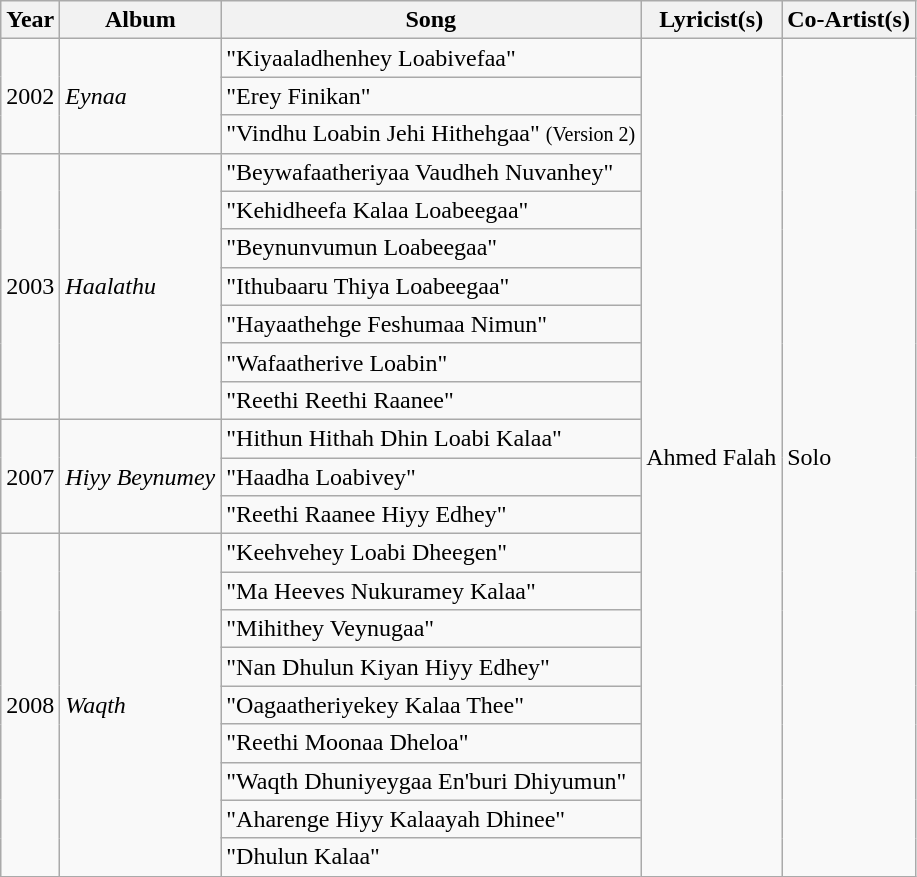<table class="wikitable">
<tr>
<th>Year</th>
<th>Album</th>
<th>Song</th>
<th>Lyricist(s)</th>
<th>Co-Artist(s)</th>
</tr>
<tr>
<td rowspan="3">2002</td>
<td rowspan="3"><em>Eynaa</em></td>
<td>"Kiyaaladhenhey Loabivefaa"</td>
<td rowspan="22">Ahmed Falah</td>
<td rowspan="22">Solo</td>
</tr>
<tr>
<td>"Erey Finikan"</td>
</tr>
<tr>
<td>"Vindhu Loabin Jehi Hithehgaa" <small>(Version 2)</small></td>
</tr>
<tr>
<td rowspan="7">2003</td>
<td rowspan="7"><em>Haalathu</em></td>
<td>"Beywafaatheriyaa Vaudheh Nuvanhey"</td>
</tr>
<tr>
<td>"Kehidheefa Kalaa Loabeegaa"</td>
</tr>
<tr>
<td>"Beynunvumun Loabeegaa"</td>
</tr>
<tr>
<td>"Ithubaaru Thiya Loabeegaa"</td>
</tr>
<tr>
<td>"Hayaathehge Feshumaa Nimun"</td>
</tr>
<tr>
<td>"Wafaatherive Loabin"</td>
</tr>
<tr>
<td>"Reethi Reethi Raanee"</td>
</tr>
<tr>
<td rowspan="3">2007</td>
<td rowspan="3"><em>Hiyy Beynumey</em></td>
<td>"Hithun Hithah Dhin Loabi Kalaa"</td>
</tr>
<tr>
<td>"Haadha Loabivey"</td>
</tr>
<tr>
<td>"Reethi Raanee Hiyy Edhey"</td>
</tr>
<tr>
<td rowspan="9">2008</td>
<td rowspan="9"><em>Waqth</em></td>
<td>"Keehvehey Loabi Dheegen"</td>
</tr>
<tr>
<td>"Ma Heeves Nukuramey Kalaa"</td>
</tr>
<tr>
<td>"Mihithey Veynugaa"</td>
</tr>
<tr>
<td>"Nan Dhulun Kiyan Hiyy Edhey"</td>
</tr>
<tr>
<td>"Oagaatheriyekey Kalaa Thee"</td>
</tr>
<tr>
<td>"Reethi Moonaa Dheloa"</td>
</tr>
<tr>
<td>"Waqth Dhuniyeygaa En'buri Dhiyumun"</td>
</tr>
<tr>
<td>"Aharenge Hiyy Kalaayah Dhinee"</td>
</tr>
<tr>
<td>"Dhulun Kalaa"</td>
</tr>
</table>
